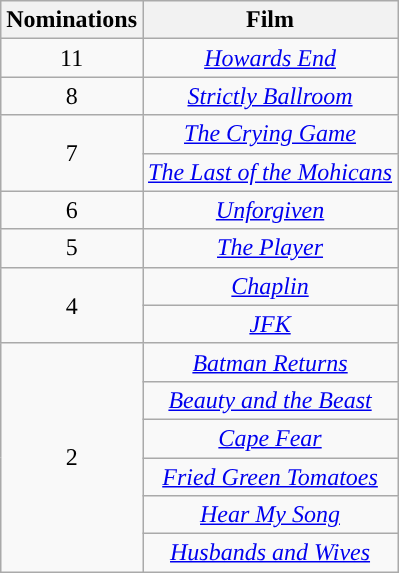<table class="wikitable" style="text-align:center;">
<tr>
<th style="background:">Nominations</th>
<th style="background:">Film</th>
</tr>
<tr>
<td>11</td>
<td><em><a href='#'>Howards End</a></em></td>
</tr>
<tr>
<td>8</td>
<td><em><a href='#'>Strictly Ballroom</a></em></td>
</tr>
<tr>
<td rowspan="2">7</td>
<td><em><a href='#'>The Crying Game</a></em></td>
</tr>
<tr>
<td><em><a href='#'>The Last of the Mohicans</a></em></td>
</tr>
<tr>
<td>6</td>
<td><em><a href='#'>Unforgiven</a></em></td>
</tr>
<tr>
<td>5</td>
<td><em><a href='#'>The Player</a></em></td>
</tr>
<tr>
<td rowspan="2">4</td>
<td><em><a href='#'>Chaplin</a></em></td>
</tr>
<tr>
<td><em><a href='#'>JFK</a></em></td>
</tr>
<tr>
<td rowspan="6">2</td>
<td><em><a href='#'>Batman Returns</a></em></td>
</tr>
<tr>
<td><em><a href='#'>Beauty and the Beast</a></em></td>
</tr>
<tr>
<td><em><a href='#'>Cape Fear</a></em></td>
</tr>
<tr>
<td><em><a href='#'>Fried Green Tomatoes</a></em></td>
</tr>
<tr>
<td><em><a href='#'>Hear My Song</a></em></td>
</tr>
<tr>
<td><em><a href='#'>Husbands and Wives</a></em></td>
</tr>
</table>
